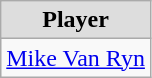<table class="wikitable">
<tr style="text-align:center; background:#ddd;">
<td><strong>Player</strong></td>
</tr>
<tr>
<td><a href='#'>Mike Van Ryn</a></td>
</tr>
</table>
